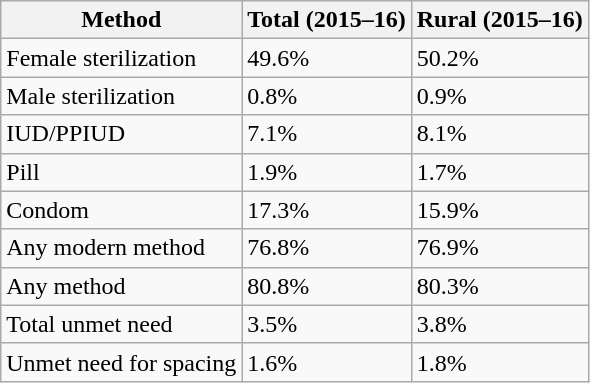<table class="wikitable sortable">
<tr>
<th>Method</th>
<th>Total (2015–16)</th>
<th>Rural (2015–16)</th>
</tr>
<tr>
<td>Female sterilization</td>
<td>49.6%</td>
<td>50.2%</td>
</tr>
<tr>
<td>Male sterilization</td>
<td>0.8%</td>
<td>0.9%</td>
</tr>
<tr>
<td>IUD/PPIUD</td>
<td>7.1%</td>
<td>8.1%</td>
</tr>
<tr>
<td>Pill</td>
<td>1.9%</td>
<td>1.7%</td>
</tr>
<tr>
<td>Condom</td>
<td>17.3%</td>
<td>15.9%</td>
</tr>
<tr>
<td>Any modern method</td>
<td>76.8%</td>
<td>76.9%</td>
</tr>
<tr>
<td>Any method</td>
<td>80.8%</td>
<td>80.3%</td>
</tr>
<tr>
<td>Total unmet need</td>
<td>3.5%</td>
<td>3.8%</td>
</tr>
<tr>
<td>Unmet need for spacing</td>
<td>1.6%</td>
<td>1.8%</td>
</tr>
</table>
